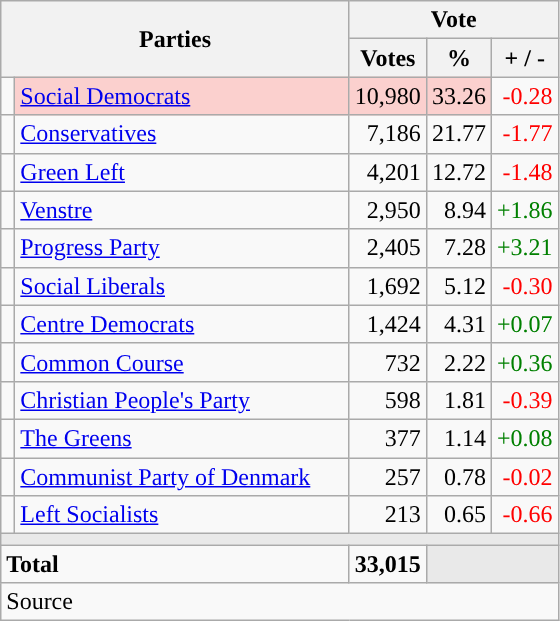<table class="wikitable" style="text-align:right;">
<tr>
<th style="text-align:centre;" rowspan="2" colspan="2" width="225">Parties</th>
<th colspan="3">Vote</th>
</tr>
<tr>
<th width="15">Votes</th>
<th width="15">%</th>
<th width="15">+ / -</th>
</tr>
<tr>
<td width="2" style="color:inherit;background:"></td>
<td bgcolor=#fbd0ce  align="left"><a href='#'>Social Democrats</a></td>
<td bgcolor=#fbd0ce>10,980</td>
<td bgcolor=#fbd0ce>33.26</td>
<td style=color:red;>-0.28</td>
</tr>
<tr>
<td width="2" style="color:inherit;background:"></td>
<td align="left"><a href='#'>Conservatives</a></td>
<td>7,186</td>
<td>21.77</td>
<td style=color:red;>-1.77</td>
</tr>
<tr>
<td width="2" style="color:inherit;background:"></td>
<td align="left"><a href='#'>Green Left</a></td>
<td>4,201</td>
<td>12.72</td>
<td style=color:red;>-1.48</td>
</tr>
<tr>
<td width="2" style="color:inherit;background:"></td>
<td align="left"><a href='#'>Venstre</a></td>
<td>2,950</td>
<td>8.94</td>
<td style=color:green;>+1.86</td>
</tr>
<tr>
<td width="2" style="color:inherit;background:"></td>
<td align="left"><a href='#'>Progress Party</a></td>
<td>2,405</td>
<td>7.28</td>
<td style=color:green;>+3.21</td>
</tr>
<tr>
<td width="2" style="color:inherit;background:"></td>
<td align="left"><a href='#'>Social Liberals</a></td>
<td>1,692</td>
<td>5.12</td>
<td style=color:red;>-0.30</td>
</tr>
<tr>
<td width="2" style="color:inherit;background:"></td>
<td align="left"><a href='#'>Centre Democrats</a></td>
<td>1,424</td>
<td>4.31</td>
<td style=color:green;>+0.07</td>
</tr>
<tr>
<td width="2" style="color:inherit;background:"></td>
<td align="left"><a href='#'>Common Course</a></td>
<td>732</td>
<td>2.22</td>
<td style=color:green;>+0.36</td>
</tr>
<tr>
<td width="2" style="color:inherit;background:"></td>
<td align="left"><a href='#'>Christian People's Party</a></td>
<td>598</td>
<td>1.81</td>
<td style=color:red;>-0.39</td>
</tr>
<tr>
<td width="2" style="color:inherit;background:"></td>
<td align="left"><a href='#'>The Greens</a></td>
<td>377</td>
<td>1.14</td>
<td style=color:green;>+0.08</td>
</tr>
<tr>
<td width="2" style="color:inherit;background:"></td>
<td align="left"><a href='#'>Communist Party of Denmark</a></td>
<td>257</td>
<td>0.78</td>
<td style=color:red;>-0.02</td>
</tr>
<tr>
<td width="2" style="color:inherit;background:"></td>
<td align="left"><a href='#'>Left Socialists</a></td>
<td>213</td>
<td>0.65</td>
<td style=color:red;>-0.66</td>
</tr>
<tr>
<td colspan="7" bgcolor="#E9E9E9"></td>
</tr>
<tr>
<td align="left" colspan="2"><strong>Total</strong></td>
<td><strong>33,015</strong></td>
<td bgcolor="#E9E9E9" colspan="2"></td>
</tr>
<tr>
<td align="left" colspan="6">Source</td>
</tr>
</table>
